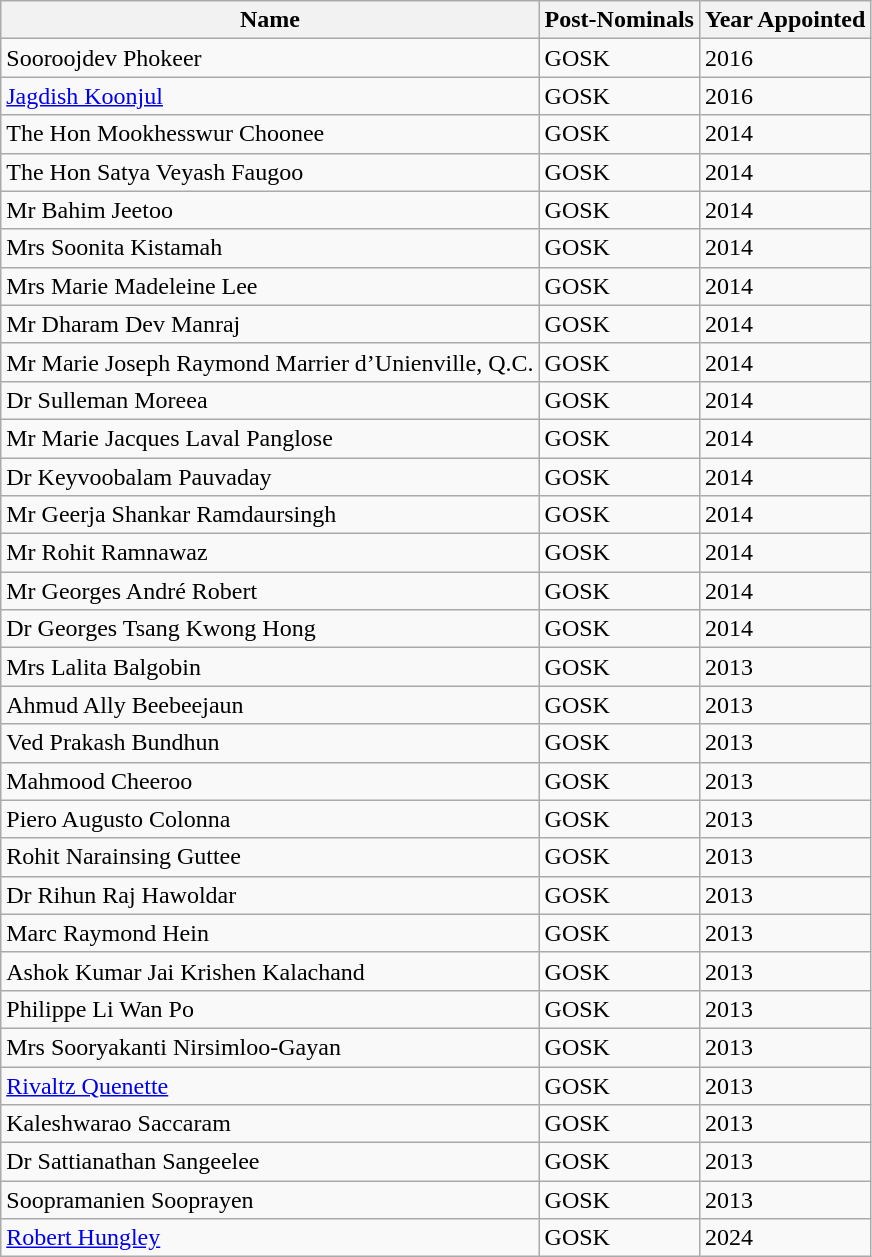<table class="wikitable sortable">
<tr>
<th>Name</th>
<th>Post-Nominals</th>
<th>Year Appointed</th>
</tr>
<tr>
<td>Sooroojdev Phokeer</td>
<td>GOSK</td>
<td>2016</td>
</tr>
<tr>
<td><a href='#'>Jagdish Koonjul</a></td>
<td>GOSK</td>
<td>2016</td>
</tr>
<tr>
<td>The Hon Mookhesswur Choonee</td>
<td>GOSK</td>
<td>2014</td>
</tr>
<tr>
<td>The Hon Satya Veyash Faugoo</td>
<td>GOSK</td>
<td>2014</td>
</tr>
<tr>
<td>Mr Bahim Jeetoo</td>
<td>GOSK</td>
<td>2014</td>
</tr>
<tr>
<td>Mrs Soonita Kistamah</td>
<td>GOSK</td>
<td>2014</td>
</tr>
<tr>
<td>Mrs Marie Madeleine Lee</td>
<td>GOSK</td>
<td>2014</td>
</tr>
<tr>
<td>Mr Dharam Dev Manraj</td>
<td>GOSK</td>
<td>2014</td>
</tr>
<tr>
<td>Mr Marie Joseph Raymond Marrier d’Unienville, Q.C.</td>
<td>GOSK</td>
<td>2014</td>
</tr>
<tr>
<td>Dr Sulleman Moreea</td>
<td>GOSK</td>
<td>2014</td>
</tr>
<tr>
<td>Mr Marie Jacques Laval Panglose</td>
<td>GOSK</td>
<td>2014</td>
</tr>
<tr>
<td>Dr Keyvoobalam Pauvaday</td>
<td>GOSK</td>
<td>2014</td>
</tr>
<tr>
<td>Mr Geerja Shankar Ramdaursingh</td>
<td>GOSK</td>
<td>2014</td>
</tr>
<tr>
<td>Mr Rohit Ramnawaz</td>
<td>GOSK</td>
<td>2014</td>
</tr>
<tr>
<td>Mr Georges André Robert</td>
<td>GOSK</td>
<td>2014</td>
</tr>
<tr>
<td>Dr Georges Tsang Kwong Hong</td>
<td>GOSK</td>
<td>2014</td>
</tr>
<tr>
<td>Mrs Lalita Balgobin</td>
<td>GOSK</td>
<td>2013</td>
</tr>
<tr>
<td>Ahmud Ally Beebeejaun</td>
<td>GOSK</td>
<td>2013</td>
</tr>
<tr>
<td>Ved Prakash Bundhun</td>
<td>GOSK</td>
<td>2013</td>
</tr>
<tr>
<td>Mahmood Cheeroo</td>
<td>GOSK</td>
<td>2013</td>
</tr>
<tr>
<td>Piero Augusto Colonna</td>
<td>GOSK</td>
<td>2013</td>
</tr>
<tr>
<td>Rohit Narainsing Guttee</td>
<td>GOSK</td>
<td>2013</td>
</tr>
<tr>
<td>Dr Rihun Raj Hawoldar</td>
<td>GOSK</td>
<td>2013</td>
</tr>
<tr>
<td>Marc Raymond Hein</td>
<td>GOSK</td>
<td>2013</td>
</tr>
<tr>
<td>Ashok Kumar Jai Krishen Kalachand</td>
<td>GOSK</td>
<td>2013</td>
</tr>
<tr>
<td>Philippe Li Wan Po</td>
<td>GOSK</td>
<td>2013</td>
</tr>
<tr>
<td>Mrs Sooryakanti Nirsimloo-Gayan</td>
<td>GOSK</td>
<td>2013</td>
</tr>
<tr>
<td><a href='#'>Rivaltz Quenette</a></td>
<td>GOSK</td>
<td>2013</td>
</tr>
<tr>
<td>Kaleshwarao Saccaram</td>
<td>GOSK</td>
<td>2013</td>
</tr>
<tr>
<td>Dr Sattianathan Sangeelee</td>
<td>GOSK</td>
<td>2013</td>
</tr>
<tr>
<td>Soopramanien Sooprayen</td>
<td>GOSK</td>
<td>2013</td>
</tr>
<tr>
<td><a href='#'>Robert Hungley</a></td>
<td>GOSK</td>
<td>2024</td>
</tr>
</table>
